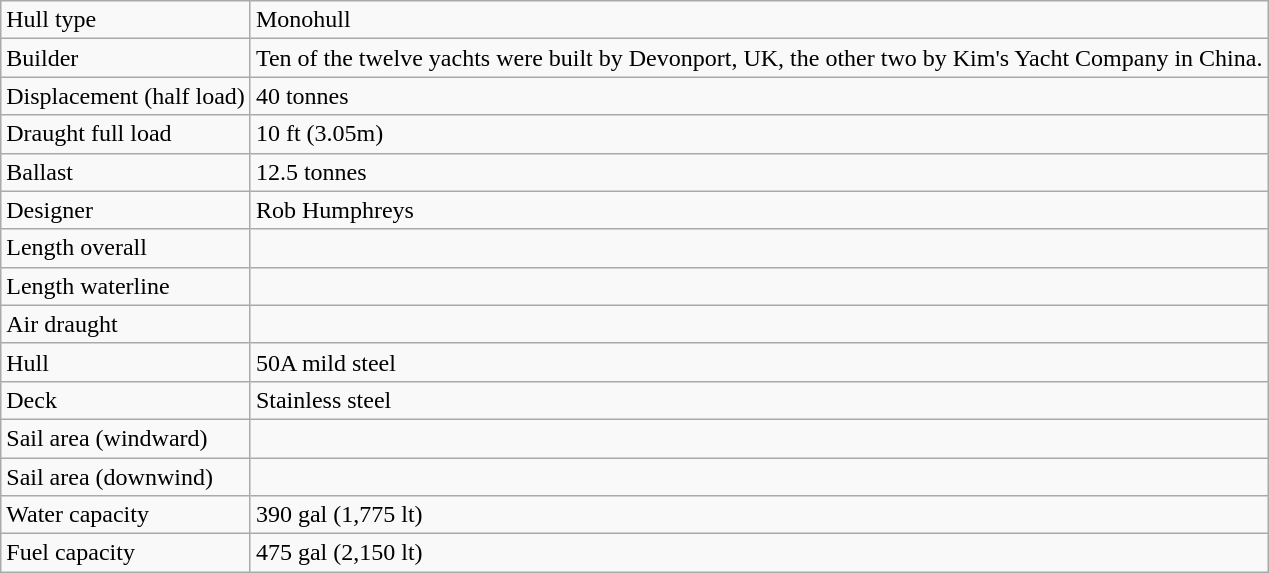<table class="wikitable">
<tr>
<td>Hull type</td>
<td>Monohull</td>
</tr>
<tr>
<td>Builder</td>
<td>Ten of the twelve yachts were built by Devonport, UK, the other two by Kim's Yacht Company in China.</td>
</tr>
<tr>
<td>Displacement (half load)</td>
<td>40 tonnes</td>
</tr>
<tr>
<td>Draught full load</td>
<td>10 ft (3.05m)</td>
</tr>
<tr>
<td>Ballast</td>
<td>12.5 tonnes</td>
</tr>
<tr>
<td>Designer</td>
<td>Rob Humphreys</td>
</tr>
<tr>
<td>Length overall</td>
<td></td>
</tr>
<tr>
<td>Length waterline</td>
<td></td>
</tr>
<tr>
<td>Air draught</td>
<td></td>
</tr>
<tr>
<td>Hull</td>
<td>50A mild steel</td>
</tr>
<tr>
<td>Deck</td>
<td>Stainless steel</td>
</tr>
<tr>
<td>Sail area (windward)</td>
<td></td>
</tr>
<tr>
<td>Sail area (downwind)</td>
<td></td>
</tr>
<tr>
<td>Water capacity</td>
<td>390 gal (1,775 lt)</td>
</tr>
<tr>
<td>Fuel capacity</td>
<td>475 gal (2,150 lt)</td>
</tr>
</table>
